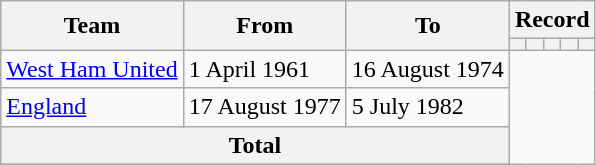<table class=wikitable style="text-align: center">
<tr>
<th rowspan=2>Team</th>
<th rowspan=2>From</th>
<th rowspan=2>To</th>
<th colspan=5>Record</th>
</tr>
<tr>
<th></th>
<th></th>
<th></th>
<th></th>
<th></th>
</tr>
<tr>
<td align=left><a href='#'>West Ham United</a></td>
<td align=left>1 April 1961</td>
<td align=left>16 August 1974<br></td>
</tr>
<tr>
<td align=left><a href='#'>England</a></td>
<td align=left>17 August 1977</td>
<td align=left>5 July 1982<br></td>
</tr>
<tr>
<th colspan=3>Total<br></th>
</tr>
<tr>
</tr>
</table>
